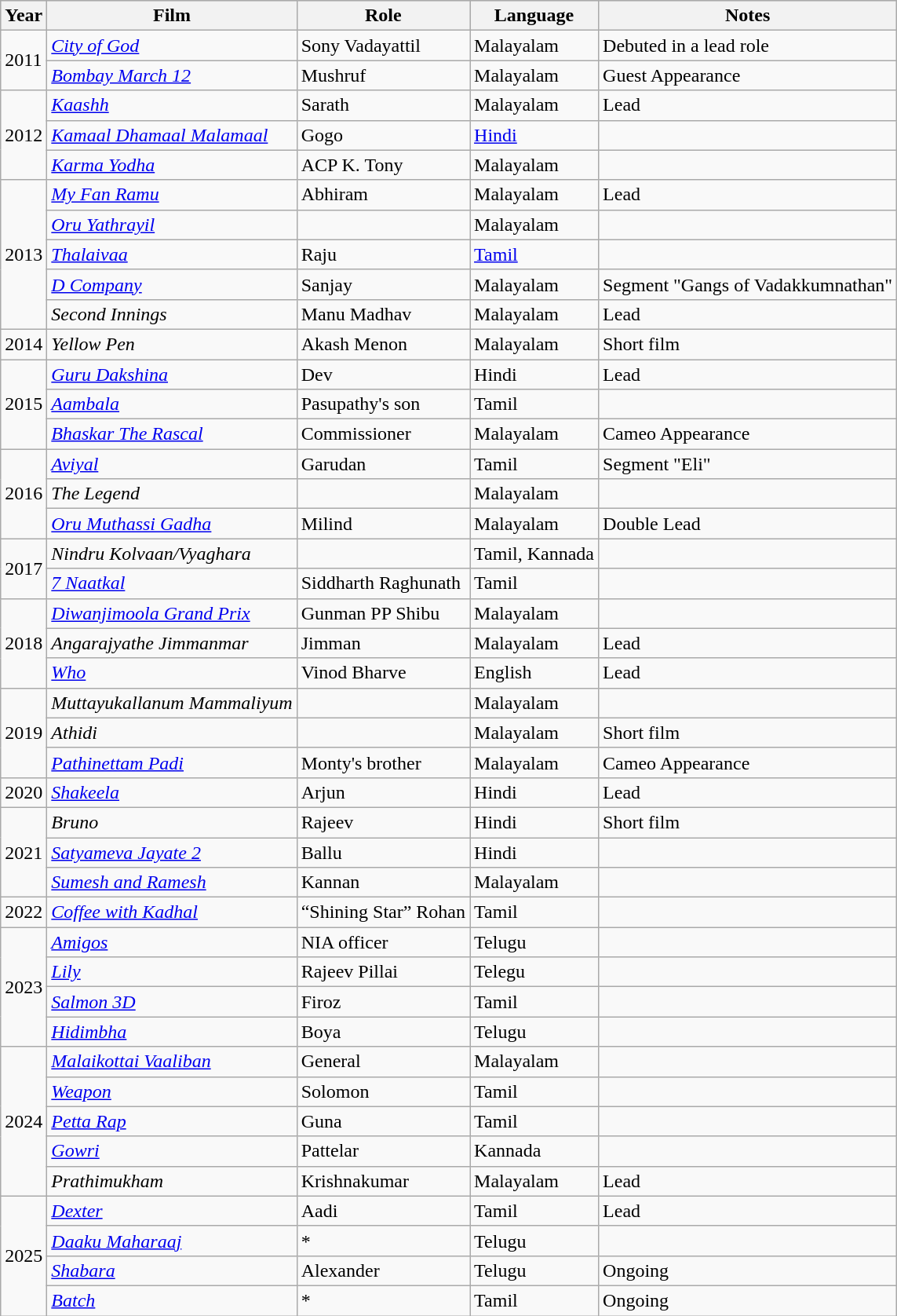<table class="wikitable">
<tr style="background:#ccc; text-align:center;">
<th>Year</th>
<th>Film</th>
<th>Role</th>
<th>Language</th>
<th>Notes</th>
</tr>
<tr>
<td rowspan=2>2011</td>
<td><em><a href='#'>City of God</a></em></td>
<td>Sony Vadayattil</td>
<td>Malayalam</td>
<td>Debuted in a lead role</td>
</tr>
<tr>
<td><em><a href='#'>Bombay March 12</a></em></td>
<td>Mushruf</td>
<td>Malayalam</td>
<td>Guest Appearance</td>
</tr>
<tr>
<td rowspan=3>2012</td>
<td><em><a href='#'>Kaashh</a></em></td>
<td>Sarath</td>
<td>Malayalam</td>
<td>Lead</td>
</tr>
<tr>
<td><em><a href='#'>Kamaal Dhamaal Malamaal</a></em></td>
<td>Gogo</td>
<td><a href='#'>Hindi</a></td>
<td></td>
</tr>
<tr>
<td><em><a href='#'>Karma Yodha</a></em></td>
<td>ACP K. Tony</td>
<td>Malayalam</td>
<td></td>
</tr>
<tr>
<td rowspan=5>2013</td>
<td><em><a href='#'>My Fan Ramu</a></em></td>
<td>Abhiram</td>
<td>Malayalam</td>
<td>Lead</td>
</tr>
<tr>
<td><em><a href='#'>Oru Yathrayil</a></em></td>
<td></td>
<td>Malayalam</td>
<td></td>
</tr>
<tr>
<td><em><a href='#'>Thalaivaa</a></em></td>
<td>Raju</td>
<td><a href='#'>Tamil</a></td>
<td></td>
</tr>
<tr>
<td><em><a href='#'>D Company</a></em></td>
<td>Sanjay</td>
<td>Malayalam</td>
<td>Segment "Gangs of Vadakkumnathan"</td>
</tr>
<tr>
<td><em>Second Innings</em></td>
<td>Manu Madhav</td>
<td>Malayalam</td>
<td>Lead</td>
</tr>
<tr>
<td>2014</td>
<td><em>Yellow Pen</em></td>
<td>Akash Menon</td>
<td>Malayalam</td>
<td>Short film</td>
</tr>
<tr>
<td rowspan=3>2015</td>
<td><em><a href='#'>Guru Dakshina</a></em></td>
<td>Dev</td>
<td>Hindi</td>
<td>Lead</td>
</tr>
<tr>
<td><em><a href='#'>Aambala</a></em></td>
<td>Pasupathy's son</td>
<td>Tamil</td>
<td></td>
</tr>
<tr>
<td><em><a href='#'>Bhaskar The Rascal</a></em></td>
<td>Commissioner</td>
<td>Malayalam</td>
<td>Cameo Appearance</td>
</tr>
<tr>
<td rowspan=3>2016</td>
<td><em><a href='#'>Aviyal</a></em></td>
<td>Garudan</td>
<td>Tamil</td>
<td>Segment "Eli"</td>
</tr>
<tr>
<td><em>The Legend</em></td>
<td></td>
<td>Malayalam</td>
<td></td>
</tr>
<tr>
<td><em><a href='#'>Oru Muthassi Gadha</a></em></td>
<td>Milind</td>
<td>Malayalam</td>
<td>Double Lead</td>
</tr>
<tr>
<td rowspan=2>2017</td>
<td><em>Nindru Kolvaan/Vyaghara</em></td>
<td></td>
<td>Tamil, Kannada</td>
<td></td>
</tr>
<tr>
<td><em><a href='#'>7 Naatkal</a></em></td>
<td>Siddharth Raghunath</td>
<td>Tamil</td>
<td></td>
</tr>
<tr>
<td rowspan=3>2018</td>
<td><em><a href='#'>Diwanjimoola Grand Prix</a></em></td>
<td>Gunman PP Shibu</td>
<td>Malayalam</td>
<td></td>
</tr>
<tr>
<td><em>Angarajyathe Jimmanmar</em></td>
<td>Jimman</td>
<td>Malayalam</td>
<td>Lead</td>
</tr>
<tr>
<td><em><a href='#'>Who</a></em></td>
<td>Vinod Bharve</td>
<td>English</td>
<td>Lead</td>
</tr>
<tr>
<td rowspan=3>2019</td>
<td><em>Muttayukallanum Mammaliyum</em></td>
<td></td>
<td>Malayalam</td>
<td></td>
</tr>
<tr>
<td><em>Athidi</em></td>
<td></td>
<td>Malayalam</td>
<td>Short film</td>
</tr>
<tr>
<td><em><a href='#'>Pathinettam Padi</a></em></td>
<td>Monty's brother</td>
<td>Malayalam</td>
<td>Cameo Appearance</td>
</tr>
<tr>
<td>2020</td>
<td><em><a href='#'>Shakeela</a></em></td>
<td>Arjun</td>
<td>Hindi</td>
<td>Lead</td>
</tr>
<tr>
<td rowspan=3>2021</td>
<td><em>Bruno</em></td>
<td>Rajeev</td>
<td>Hindi</td>
<td>Short film</td>
</tr>
<tr>
<td><em><a href='#'>Satyameva Jayate 2</a></em></td>
<td>Ballu</td>
<td>Hindi</td>
<td></td>
</tr>
<tr>
<td><em><a href='#'>Sumesh and Ramesh</a></em></td>
<td>Kannan</td>
<td>Malayalam</td>
<td></td>
</tr>
<tr>
<td>2022</td>
<td><em><a href='#'>Coffee with Kadhal</a></em></td>
<td>“Shining Star” Rohan</td>
<td>Tamil</td>
<td></td>
</tr>
<tr>
<td rowspan=4>2023</td>
<td><em><a href='#'>Amigos</a></em></td>
<td>NIA officer</td>
<td>Telugu</td>
<td></td>
</tr>
<tr>
<td><em><a href='#'>Lily</a></em></td>
<td>Rajeev Pillai</td>
<td>Telegu</td>
<td></td>
</tr>
<tr>
<td><em><a href='#'>Salmon 3D</a></em></td>
<td>Firoz</td>
<td>Tamil</td>
<td></td>
</tr>
<tr>
<td><em><a href='#'>Hidimbha</a></em></td>
<td>Boya</td>
<td>Telugu</td>
<td></td>
</tr>
<tr>
<td rowspan=5>2024</td>
<td><em><a href='#'>Malaikottai Vaaliban</a></em></td>
<td>General</td>
<td>Malayalam</td>
<td></td>
</tr>
<tr>
<td><em><a href='#'>Weapon</a></em></td>
<td>Solomon</td>
<td>Tamil</td>
<td></td>
</tr>
<tr>
<td><em><a href='#'>Petta Rap</a></em></td>
<td>Guna</td>
<td>Tamil</td>
<td></td>
</tr>
<tr>
<td><em><a href='#'>Gowri</a></em></td>
<td>Pattelar</td>
<td>Kannada</td>
<td></td>
</tr>
<tr>
<td><em>Prathimukham</em></td>
<td>Krishnakumar</td>
<td>Malayalam</td>
<td>Lead</td>
</tr>
<tr>
<td rowspan=4>2025</td>
<td><em><a href='#'>Dexter</a></em></td>
<td>Aadi</td>
<td>Tamil</td>
<td>Lead</td>
</tr>
<tr>
<td><em><a href='#'>Daaku Maharaaj</a></em></td>
<td>*</td>
<td>Telugu</td>
<td></td>
</tr>
<tr>
<td><em><a href='#'>Shabara</a></em></td>
<td>Alexander</td>
<td>Telugu</td>
<td>Ongoing</td>
</tr>
<tr>
<td><em><a href='#'>Batch</a></em></td>
<td>*</td>
<td>Tamil</td>
<td>Ongoing</td>
</tr>
</table>
